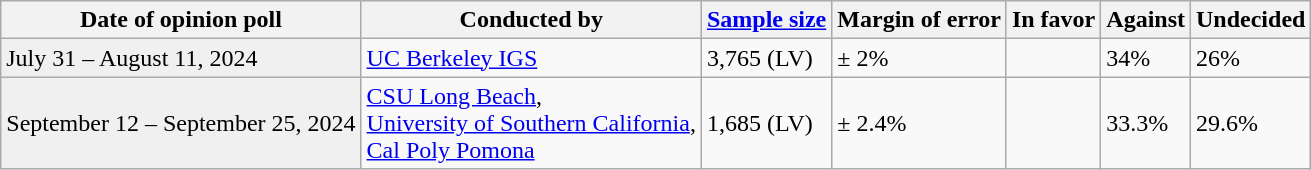<table class="wikitable">
<tr>
<th>Date of opinion poll</th>
<th>Conducted by</th>
<th><a href='#'>Sample size</a></th>
<th>Margin of error</th>
<th>In favor</th>
<th>Against</th>
<th>Undecided</th>
</tr>
<tr>
<td style="background:#f0f0f0;">July 31 – August 11, 2024</td>
<td><a href='#'>UC Berkeley IGS</a></td>
<td>3,765 (LV)</td>
<td>± 2%</td>
<td></td>
<td>34%</td>
<td>26%</td>
</tr>
<tr>
<td style="background:#f0f0f0;">September 12 – September 25, 2024</td>
<td><a href='#'>CSU Long Beach</a>,<br><a href='#'>University of Southern California</a>,<br><a href='#'>Cal Poly Pomona</a></td>
<td>1,685 (LV)</td>
<td>± 2.4%</td>
<td></td>
<td>33.3%</td>
<td>29.6%</td>
</tr>
</table>
